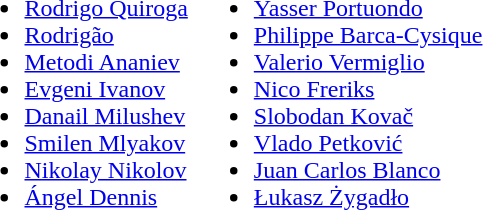<table>
<tr style="vertical-align: top;">
<td><br><ul><li> <a href='#'>Rodrigo Quiroga</a></li><li> <a href='#'>Rodrigão</a></li><li> <a href='#'>Metodi Ananiev</a></li><li> <a href='#'>Evgeni Ivanov</a></li><li> <a href='#'>Danail Milushev</a></li><li> <a href='#'>Smilen Mlyakov</a></li><li> <a href='#'>Nikolay Nikolov</a></li><li> <a href='#'>Ángel Dennis</a></li></ul></td>
<td><br><ul><li> <a href='#'>Yasser Portuondo</a></li><li> <a href='#'>Philippe Barca-Cysique</a></li><li> <a href='#'>Valerio Vermiglio</a></li><li> <a href='#'>Nico Freriks</a></li><li> <a href='#'>Slobodan Kovač</a></li><li> <a href='#'>Vlado Petković</a></li><li> <a href='#'>Juan Carlos Blanco</a></li><li> <a href='#'>Łukasz Żygadło</a></li></ul></td>
</tr>
</table>
